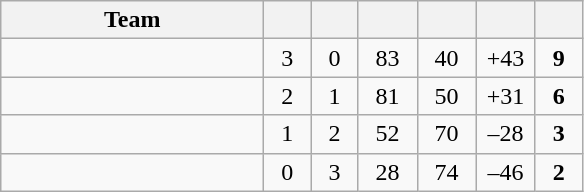<table class="wikitable" style="text-align:center;">
<tr>
<th style="width:10.5em;">Team</th>
<th style="width:1.5em;"></th>
<th style="width:1.5em;"></th>
<th style="width:2.0em;"></th>
<th style="width:2.0em;"></th>
<th style="width:2.0em;"></th>
<th style="width:1.5em;"></th>
</tr>
<tr>
<td align="left"></td>
<td>3</td>
<td>0</td>
<td>83</td>
<td>40</td>
<td>+43</td>
<td><strong>9</strong></td>
</tr>
<tr>
<td align="left"></td>
<td>2</td>
<td>1</td>
<td>81</td>
<td>50</td>
<td>+31</td>
<td><strong>6</strong></td>
</tr>
<tr>
<td align="left"></td>
<td>1</td>
<td>2</td>
<td>52</td>
<td>70</td>
<td>–28</td>
<td><strong>3</strong></td>
</tr>
<tr>
<td align="left"></td>
<td>0</td>
<td>3</td>
<td>28</td>
<td>74</td>
<td>–46</td>
<td><strong>2</strong></td>
</tr>
</table>
